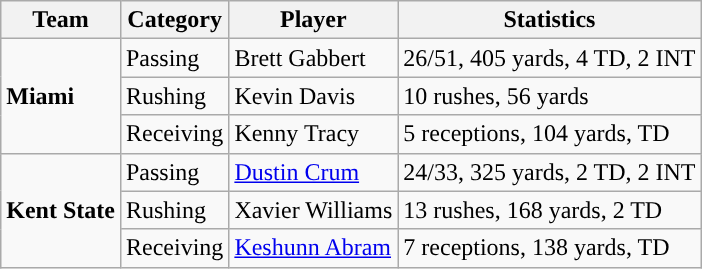<table class="wikitable" style="float: left;">
<tr>
<th>Team</th>
<th>Category</th>
<th>Player</th>
<th>Statistics</th>
</tr>
<tr>
<td rowspan=3><strong>Miami</strong></td>
<td>Passing</td>
<td>Brett Gabbert</td>
<td>26/51, 405 yards, 4 TD, 2 INT</td>
</tr>
<tr>
<td>Rushing</td>
<td>Kevin Davis</td>
<td>10 rushes, 56 yards</td>
</tr>
<tr>
<td>Receiving</td>
<td>Kenny Tracy</td>
<td>5 receptions, 104 yards, TD</td>
</tr>
<tr>
<td rowspan=3><strong>Kent State</strong></td>
<td>Passing</td>
<td><a href='#'>Dustin Crum</a></td>
<td>24/33, 325 yards, 2 TD, 2 INT</td>
</tr>
<tr>
<td>Rushing</td>
<td>Xavier Williams</td>
<td>13 rushes, 168 yards, 2 TD</td>
</tr>
<tr>
<td>Receiving</td>
<td><a href='#'>Keshunn Abram</a></td>
<td>7 receptions, 138 yards, TD</td>
</tr>
</table>
